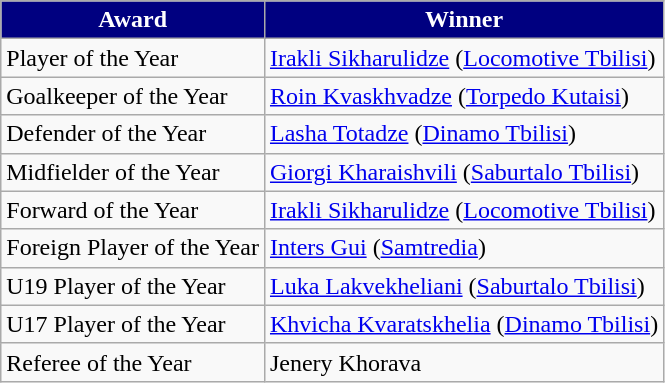<table class="wikitable">
<tr>
<th style="background-color: navy; color: white;">Award</th>
<th style="background-color: navy; color: white;">Winner</th>
</tr>
<tr>
<td>Player of the Year</td>
<td><a href='#'>Irakli Sikharulidze</a> (<a href='#'>Locomotive Tbilisi</a>)</td>
</tr>
<tr>
<td>Goalkeeper of the Year</td>
<td><a href='#'>Roin Kvaskhvadze</a> (<a href='#'>Torpedo Kutaisi</a>)</td>
</tr>
<tr>
<td>Defender of the Year</td>
<td><a href='#'>Lasha Totadze</a> (<a href='#'>Dinamo Tbilisi</a>)</td>
</tr>
<tr>
<td>Midfielder of the Year</td>
<td><a href='#'>Giorgi Kharaishvili</a> (<a href='#'>Saburtalo Tbilisi</a>)</td>
</tr>
<tr>
<td>Forward of the Year</td>
<td><a href='#'>Irakli Sikharulidze</a> (<a href='#'>Locomotive Tbilisi</a>)</td>
</tr>
<tr>
<td>Foreign Player of the Year</td>
<td><a href='#'>Inters Gui</a> (<a href='#'>Samtredia</a>)</td>
</tr>
<tr>
<td>U19 Player of the Year</td>
<td><a href='#'>Luka Lakvekheliani</a> (<a href='#'>Saburtalo Tbilisi</a>)</td>
</tr>
<tr>
<td>U17 Player of the Year</td>
<td><a href='#'>Khvicha Kvaratskhelia</a> (<a href='#'>Dinamo Tbilisi</a>)</td>
</tr>
<tr>
<td>Referee of the Year</td>
<td>Jenery Khorava</td>
</tr>
</table>
